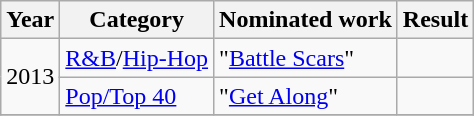<table class="wikitable">
<tr>
<th>Year</th>
<th>Category</th>
<th>Nominated work</th>
<th>Result</th>
</tr>
<tr>
<td rowspan="2">2013</td>
<td><a href='#'>R&B</a>/<a href='#'>Hip-Hop</a></td>
<td>"<a href='#'>Battle Scars</a>"</td>
<td></td>
</tr>
<tr>
<td><a href='#'>Pop/Top 40</a></td>
<td>"<a href='#'>Get Along</a>"</td>
<td></td>
</tr>
<tr>
</tr>
</table>
